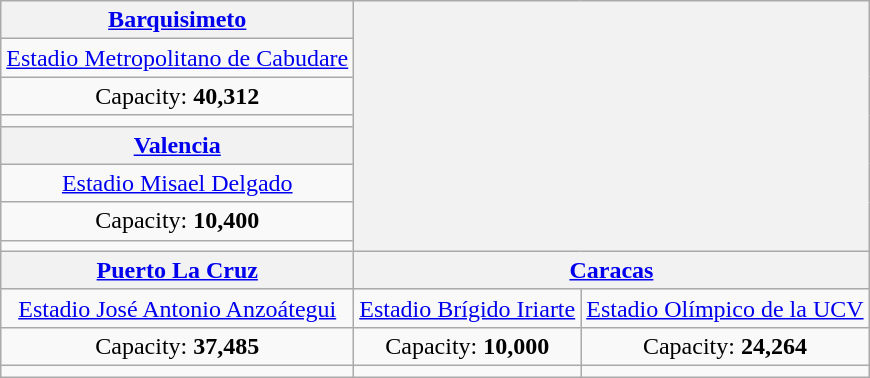<table class="wikitable" style="text-align:center">
<tr>
<th><a href='#'>Barquisimeto</a></th>
<th rowspan="8" colspan="2"></th>
</tr>
<tr>
<td><a href='#'>Estadio Metropolitano de Cabudare</a></td>
</tr>
<tr>
<td>Capacity: <strong>40,312</strong></td>
</tr>
<tr>
<td></td>
</tr>
<tr>
<th><a href='#'>Valencia</a></th>
</tr>
<tr>
<td><a href='#'>Estadio Misael Delgado</a></td>
</tr>
<tr>
<td>Capacity: <strong>10,400</strong></td>
</tr>
<tr>
<td></td>
</tr>
<tr>
<th><a href='#'>Puerto La Cruz</a></th>
<th colspan="2"><a href='#'>Caracas</a></th>
</tr>
<tr>
<td><a href='#'>Estadio José Antonio Anzoátegui</a></td>
<td><a href='#'>Estadio Brígido Iriarte</a></td>
<td><a href='#'>Estadio Olímpico de la UCV</a></td>
</tr>
<tr>
<td>Capacity: <strong>37,485</strong></td>
<td>Capacity: <strong>10,000</strong></td>
<td>Capacity: <strong>24,264</strong></td>
</tr>
<tr>
<td></td>
<td></td>
<td></td>
</tr>
</table>
